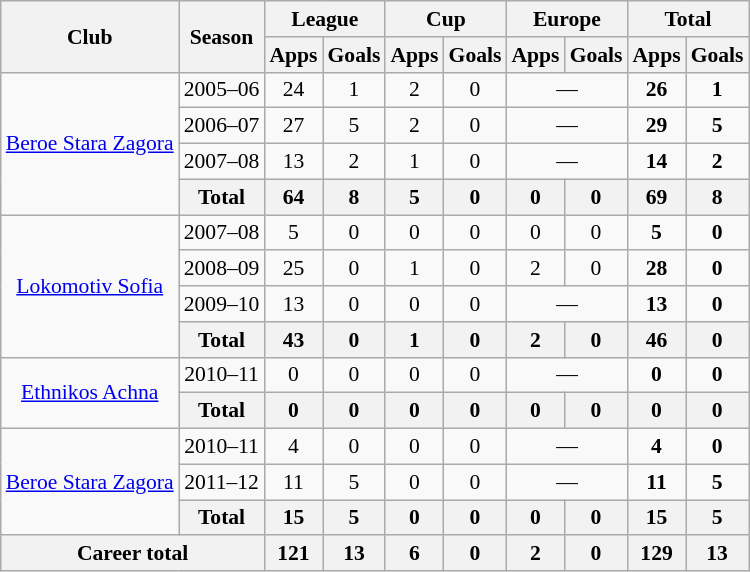<table class="wikitable" style="font-size:90%; text-align: center">
<tr>
<th rowspan=2>Club</th>
<th rowspan=2>Season</th>
<th colspan=2>League</th>
<th colspan=2>Cup</th>
<th colspan=2>Europe</th>
<th colspan=2>Total</th>
</tr>
<tr>
<th>Apps</th>
<th>Goals</th>
<th>Apps</th>
<th>Goals</th>
<th>Apps</th>
<th>Goals</th>
<th>Apps</th>
<th>Goals</th>
</tr>
<tr>
<td rowspan=4><a href='#'>Beroe Stara Zagora</a></td>
<td>2005–06</td>
<td>24</td>
<td>1</td>
<td>2</td>
<td>0</td>
<td colspan="2">—</td>
<td><strong>26</strong></td>
<td><strong>1</strong></td>
</tr>
<tr>
<td>2006–07</td>
<td>27</td>
<td>5</td>
<td>2</td>
<td>0</td>
<td colspan="2">—</td>
<td><strong>29</strong></td>
<td><strong>5</strong></td>
</tr>
<tr>
<td>2007–08</td>
<td>13</td>
<td>2</td>
<td>1</td>
<td>0</td>
<td colspan="2">—</td>
<td><strong>14</strong></td>
<td><strong>2</strong></td>
</tr>
<tr>
<th colspan=1>Total</th>
<th>64</th>
<th>8</th>
<th>5</th>
<th>0</th>
<th>0</th>
<th>0</th>
<th>69</th>
<th>8</th>
</tr>
<tr>
<td rowspan=4><a href='#'>Lokomotiv Sofia</a></td>
<td>2007–08</td>
<td>5</td>
<td>0</td>
<td>0</td>
<td>0</td>
<td>0</td>
<td>0</td>
<td><strong>5</strong></td>
<td><strong>0</strong></td>
</tr>
<tr>
<td>2008–09</td>
<td>25</td>
<td>0</td>
<td>1</td>
<td>0</td>
<td>2</td>
<td>0</td>
<td><strong>28</strong></td>
<td><strong>0</strong></td>
</tr>
<tr>
<td>2009–10</td>
<td>13</td>
<td>0</td>
<td>0</td>
<td>0</td>
<td colspan="2">—</td>
<td><strong>13</strong></td>
<td><strong>0</strong></td>
</tr>
<tr>
<th colspan=1>Total</th>
<th>43</th>
<th>0</th>
<th>1</th>
<th>0</th>
<th>2</th>
<th>0</th>
<th>46</th>
<th>0</th>
</tr>
<tr>
<td rowspan=2><a href='#'>Ethnikos Achna</a></td>
<td>2010–11</td>
<td>0</td>
<td>0</td>
<td>0</td>
<td>0</td>
<td colspan="2">—</td>
<td><strong>0</strong></td>
<td><strong>0</strong></td>
</tr>
<tr>
<th colspan=1>Total</th>
<th>0</th>
<th>0</th>
<th>0</th>
<th>0</th>
<th>0</th>
<th>0</th>
<th>0</th>
<th>0</th>
</tr>
<tr>
<td rowspan=3><a href='#'>Beroe Stara Zagora</a></td>
<td>2010–11</td>
<td>4</td>
<td>0</td>
<td>0</td>
<td>0</td>
<td colspan="2">—</td>
<td><strong>4</strong></td>
<td><strong>0</strong></td>
</tr>
<tr>
<td>2011–12</td>
<td>11</td>
<td>5</td>
<td>0</td>
<td>0</td>
<td colspan="2">—</td>
<td><strong>11</strong></td>
<td><strong>5</strong></td>
</tr>
<tr>
<th colspan=1>Total</th>
<th>15</th>
<th>5</th>
<th>0</th>
<th>0</th>
<th>0</th>
<th>0</th>
<th>15</th>
<th>5</th>
</tr>
<tr>
<th colspan=2>Career total</th>
<th>121</th>
<th>13</th>
<th>6</th>
<th>0</th>
<th>2</th>
<th>0</th>
<th>129</th>
<th>13</th>
</tr>
</table>
